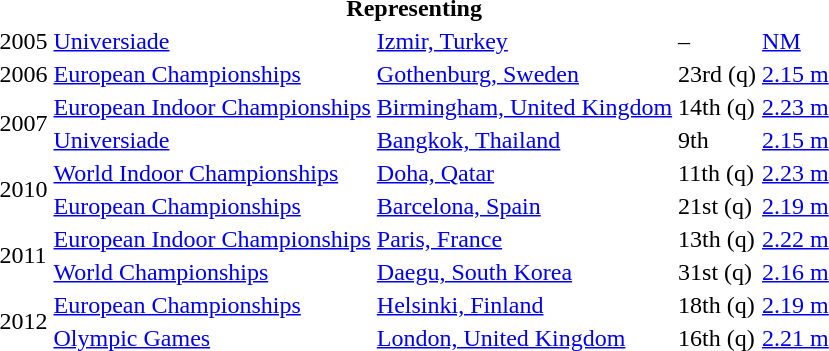<table>
<tr>
<th colspan="5">Representing </th>
</tr>
<tr>
<td>2005</td>
<td><a href='#'>Universiade</a></td>
<td><a href='#'>Izmir, Turkey</a></td>
<td>–</td>
<td><a href='#'>NM</a></td>
</tr>
<tr>
<td>2006</td>
<td><a href='#'>European Championships</a></td>
<td><a href='#'>Gothenburg, Sweden</a></td>
<td>23rd (q)</td>
<td><a href='#'>2.15 m</a></td>
</tr>
<tr>
<td rowspan=2>2007</td>
<td><a href='#'>European Indoor Championships</a></td>
<td><a href='#'>Birmingham, United Kingdom</a></td>
<td>14th (q)</td>
<td><a href='#'>2.23 m</a></td>
</tr>
<tr>
<td><a href='#'>Universiade</a></td>
<td><a href='#'>Bangkok, Thailand</a></td>
<td>9th</td>
<td><a href='#'>2.15 m</a></td>
</tr>
<tr>
<td rowspan=2>2010</td>
<td><a href='#'>World Indoor Championships</a></td>
<td><a href='#'>Doha, Qatar</a></td>
<td>11th (q)</td>
<td><a href='#'>2.23 m</a></td>
</tr>
<tr>
<td><a href='#'>European Championships</a></td>
<td><a href='#'>Barcelona, Spain</a></td>
<td>21st (q)</td>
<td><a href='#'>2.19 m</a></td>
</tr>
<tr>
<td rowspan=2>2011</td>
<td><a href='#'>European Indoor Championships</a></td>
<td><a href='#'>Paris, France</a></td>
<td>13th (q)</td>
<td><a href='#'>2.22 m</a></td>
</tr>
<tr>
<td><a href='#'>World Championships</a></td>
<td><a href='#'>Daegu, South Korea</a></td>
<td>31st (q)</td>
<td><a href='#'>2.16 m</a></td>
</tr>
<tr>
<td rowspan=2>2012</td>
<td><a href='#'>European Championships</a></td>
<td><a href='#'>Helsinki, Finland</a></td>
<td>18th (q)</td>
<td><a href='#'>2.19 m</a></td>
</tr>
<tr>
<td><a href='#'>Olympic Games</a></td>
<td><a href='#'>London, United Kingdom</a></td>
<td>16th (q)</td>
<td><a href='#'>2.21 m</a></td>
</tr>
</table>
